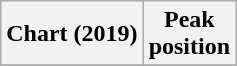<table class="wikitable plainrowheaders" style="text-align:center">
<tr>
<th scope="col">Chart (2019)</th>
<th scope="col">Peak<br>position</th>
</tr>
<tr>
</tr>
</table>
